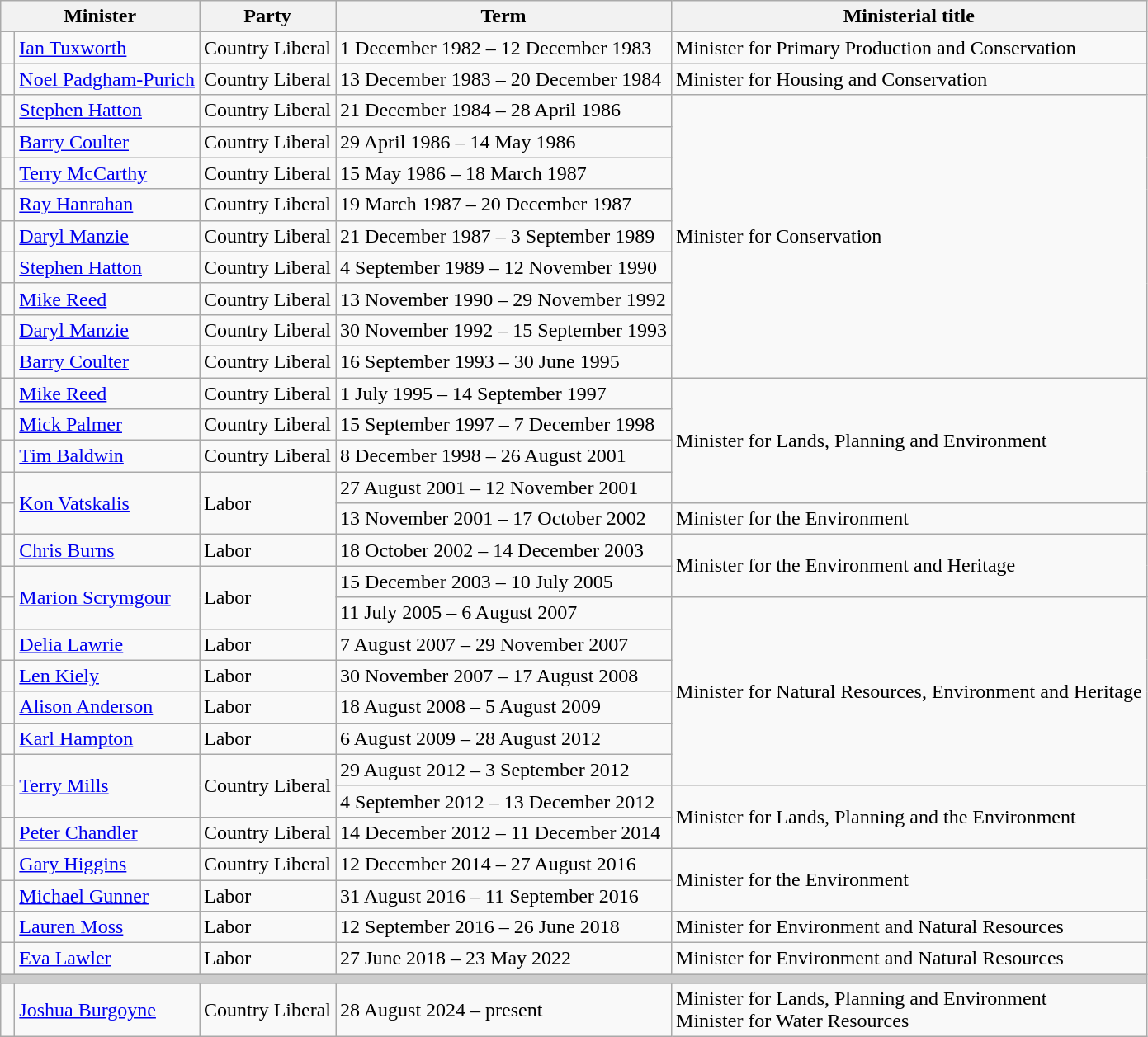<table class="sortable wikitable">
<tr>
<th colspan=2>Minister</th>
<th>Party</th>
<th>Term </th>
<th>Ministerial title</th>
</tr>
<tr>
<td> </td>
<td><a href='#'>Ian Tuxworth</a></td>
<td>Country Liberal</td>
<td>1 December 1982 – 12 December 1983</td>
<td>Minister for Primary Production and Conservation</td>
</tr>
<tr>
<td> </td>
<td><a href='#'>Noel Padgham-Purich</a></td>
<td>Country Liberal</td>
<td>13 December 1983 – 20 December 1984</td>
<td>Minister for Housing and Conservation</td>
</tr>
<tr>
<td> </td>
<td><a href='#'>Stephen Hatton</a></td>
<td>Country Liberal</td>
<td>21 December 1984 – 28 April 1986</td>
<td rowspan="9">Minister for Conservation</td>
</tr>
<tr>
<td> </td>
<td><a href='#'>Barry Coulter</a></td>
<td>Country Liberal</td>
<td>29 April 1986 – 14 May 1986</td>
</tr>
<tr>
<td> </td>
<td><a href='#'>Terry McCarthy</a></td>
<td>Country Liberal</td>
<td>15 May 1986 – 18 March 1987</td>
</tr>
<tr>
<td> </td>
<td><a href='#'>Ray Hanrahan</a></td>
<td>Country Liberal</td>
<td>19 March 1987 – 20 December 1987</td>
</tr>
<tr>
<td> </td>
<td><a href='#'>Daryl Manzie</a></td>
<td>Country Liberal</td>
<td>21 December 1987 – 3 September 1989</td>
</tr>
<tr>
<td> </td>
<td><a href='#'>Stephen Hatton</a></td>
<td>Country Liberal</td>
<td>4 September 1989 – 12 November 1990</td>
</tr>
<tr>
<td> </td>
<td><a href='#'>Mike Reed</a></td>
<td>Country Liberal</td>
<td>13 November 1990 – 29 November 1992</td>
</tr>
<tr>
<td> </td>
<td><a href='#'>Daryl Manzie</a></td>
<td>Country Liberal</td>
<td>30 November 1992 – 15 September 1993</td>
</tr>
<tr>
<td> </td>
<td><a href='#'>Barry Coulter</a></td>
<td>Country Liberal</td>
<td>16 September 1993 – 30 June 1995</td>
</tr>
<tr>
<td> </td>
<td><a href='#'>Mike Reed</a></td>
<td>Country Liberal</td>
<td>1 July 1995 – 14 September 1997</td>
<td rowspan="4">Minister for Lands, Planning and Environment</td>
</tr>
<tr>
<td> </td>
<td><a href='#'>Mick Palmer</a></td>
<td>Country Liberal</td>
<td>15 September 1997 – 7 December 1998</td>
</tr>
<tr>
<td> </td>
<td><a href='#'>Tim Baldwin</a></td>
<td>Country Liberal</td>
<td>8 December 1998 – 26 August 2001</td>
</tr>
<tr>
<td> </td>
<td rowspan="2"><a href='#'>Kon Vatskalis</a></td>
<td rowspan="2">Labor</td>
<td>27 August 2001 – 12 November 2001</td>
</tr>
<tr>
<td> </td>
<td>13 November 2001 – 17 October 2002</td>
<td>Minister for the Environment</td>
</tr>
<tr>
<td> </td>
<td><a href='#'>Chris Burns</a></td>
<td>Labor</td>
<td>18 October 2002 – 14 December 2003</td>
<td rowspan="2">Minister for the Environment and Heritage</td>
</tr>
<tr>
<td> </td>
<td rowspan="2"><a href='#'>Marion Scrymgour</a></td>
<td rowspan="2">Labor</td>
<td>15 December 2003 – 10 July 2005</td>
</tr>
<tr>
<td> </td>
<td>11 July 2005 – 6 August 2007</td>
<td rowspan="6">Minister for Natural Resources, Environment and Heritage</td>
</tr>
<tr>
<td> </td>
<td><a href='#'>Delia Lawrie</a></td>
<td>Labor</td>
<td>7 August 2007 – 29 November 2007</td>
</tr>
<tr>
<td> </td>
<td><a href='#'>Len Kiely</a></td>
<td>Labor</td>
<td>30 November 2007 – 17 August 2008</td>
</tr>
<tr>
<td> </td>
<td><a href='#'>Alison Anderson</a></td>
<td>Labor</td>
<td>18 August 2008 – 5 August 2009</td>
</tr>
<tr>
<td> </td>
<td><a href='#'>Karl Hampton</a></td>
<td>Labor</td>
<td>6 August 2009 – 28 August 2012</td>
</tr>
<tr>
<td> </td>
<td rowspan="2"><a href='#'>Terry Mills</a></td>
<td rowspan="2">Country Liberal</td>
<td>29 August 2012 – 3 September 2012</td>
</tr>
<tr>
<td> </td>
<td>4 September 2012 – 13 December 2012</td>
<td rowspan="2">Minister for Lands, Planning and the Environment</td>
</tr>
<tr>
<td> </td>
<td><a href='#'>Peter Chandler</a></td>
<td>Country Liberal</td>
<td>14 December 2012 – 11 December 2014</td>
</tr>
<tr>
<td> </td>
<td><a href='#'>Gary Higgins</a></td>
<td>Country Liberal</td>
<td>12 December 2014 – 27 August 2016</td>
<td rowspan="2">Minister for the Environment</td>
</tr>
<tr>
<td> </td>
<td><a href='#'>Michael Gunner</a></td>
<td>Labor</td>
<td>31 August 2016 – 11 September 2016</td>
</tr>
<tr>
<td> </td>
<td><a href='#'>Lauren Moss</a></td>
<td>Labor</td>
<td>12 September 2016 – 26 June 2018</td>
<td>Minister for Environment and Natural Resources</td>
</tr>
<tr>
<td> </td>
<td><a href='#'>Eva Lawler</a></td>
<td>Labor</td>
<td>27 June 2018 – 23 May 2022</td>
<td>Minister for Environment and Natural Resources</td>
</tr>
<tr>
<th colspan="8" style="background: #cccccc;"></th>
</tr>
<tr>
<td> </td>
<td><a href='#'>Joshua Burgoyne</a></td>
<td>Country Liberal</td>
<td>28 August 2024 – present</td>
<td>Minister for Lands, Planning and Environment<br>Minister for Water Resources</td>
</tr>
</table>
